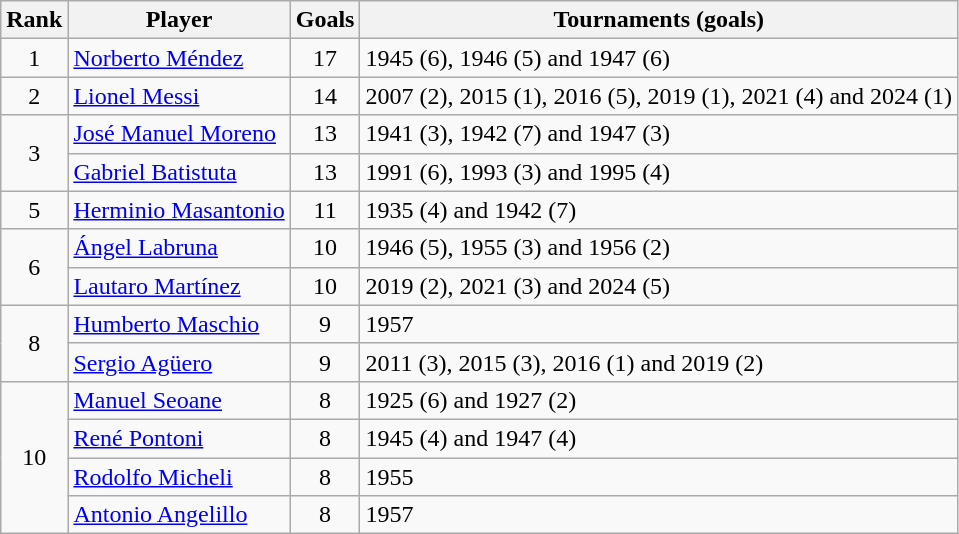<table class="wikitable" style="text-align: left;">
<tr>
<th>Rank</th>
<th>Player</th>
<th>Goals</th>
<th>Tournaments (goals)</th>
</tr>
<tr>
<td align=center>1</td>
<td><a href='#'>Norberto Méndez</a></td>
<td align=center>17</td>
<td>1945 (6), 1946 (5) and 1947 (6)</td>
</tr>
<tr>
<td align=center>2</td>
<td><a href='#'>Lionel Messi</a></td>
<td align=center>14</td>
<td>2007 (2), 2015 (1), 2016 (5), 2019 (1), 2021 (4) and 2024 (1)</td>
</tr>
<tr>
<td rowspan=2 align=center>3</td>
<td><a href='#'>José Manuel Moreno</a></td>
<td align=center>13</td>
<td>1941 (3), 1942 (7) and 1947 (3)</td>
</tr>
<tr>
<td><a href='#'>Gabriel Batistuta</a></td>
<td align=center>13</td>
<td>1991 (6), 1993 (3) and 1995 (4)</td>
</tr>
<tr>
<td align=center>5</td>
<td><a href='#'>Herminio Masantonio</a></td>
<td align=center>11</td>
<td>1935 (4) and 1942 (7)</td>
</tr>
<tr>
<td rowspan=2 align=center>6</td>
<td><a href='#'>Ángel Labruna</a></td>
<td align=center>10</td>
<td>1946 (5), 1955 (3) and 1956 (2)</td>
</tr>
<tr>
<td><a href='#'>Lautaro Martínez</a></td>
<td align=center>10</td>
<td>2019 (2), 2021 (3) and 2024 (5)</td>
</tr>
<tr>
<td rowspan=2 align=center>8</td>
<td><a href='#'>Humberto Maschio</a></td>
<td align=center>9</td>
<td>1957</td>
</tr>
<tr>
<td><a href='#'>Sergio Agüero</a></td>
<td align=center>9</td>
<td>2011 (3), 2015 (3), 2016 (1) and 2019 (2)</td>
</tr>
<tr>
<td rowspan=4 align=center>10</td>
<td><a href='#'>Manuel Seoane</a></td>
<td align=center>8</td>
<td>1925 (6) and 1927 (2)</td>
</tr>
<tr>
<td><a href='#'>René Pontoni</a></td>
<td align=center>8</td>
<td>1945 (4) and 1947 (4)</td>
</tr>
<tr>
<td><a href='#'>Rodolfo Micheli</a></td>
<td align=center>8</td>
<td>1955</td>
</tr>
<tr>
<td><a href='#'>Antonio Angelillo</a></td>
<td align=center>8</td>
<td>1957</td>
</tr>
</table>
